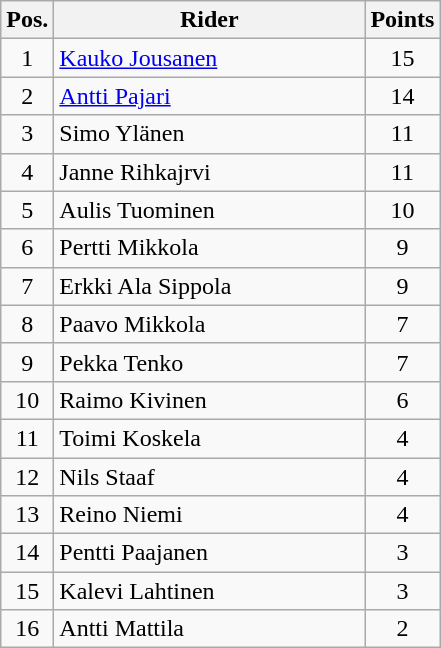<table class="wikitable" style="text-align:center;">
<tr>
<th width=25px>Pos.</th>
<th width=200px>Rider</th>
<th width=40px>Points</th>
</tr>
<tr { >
<td>1</td>
<td align=left><a href='#'>Kauko Jousanen</a></td>
<td>15</td>
</tr>
<tr>
<td>2</td>
<td align=left><a href='#'>Antti Pajari</a></td>
<td>14</td>
</tr>
<tr>
<td>3</td>
<td align=left>Simo Ylänen</td>
<td>11</td>
</tr>
<tr>
<td>4</td>
<td align=left>Janne Rihkajrvi</td>
<td>11</td>
</tr>
<tr>
<td>5</td>
<td align=left>Aulis Tuominen</td>
<td>10</td>
</tr>
<tr>
<td>6</td>
<td align=left>Pertti Mikkola</td>
<td>9</td>
</tr>
<tr>
<td>7</td>
<td align=left>Erkki Ala Sippola</td>
<td>9</td>
</tr>
<tr>
<td>8</td>
<td align=left>Paavo Mikkola</td>
<td>7</td>
</tr>
<tr>
<td>9</td>
<td align=left>Pekka Tenko</td>
<td>7</td>
</tr>
<tr>
<td>10</td>
<td align=left>Raimo Kivinen</td>
<td>6</td>
</tr>
<tr>
<td>11</td>
<td align=left>Toimi Koskela</td>
<td>4</td>
</tr>
<tr>
<td>12</td>
<td align=left>Nils Staaf</td>
<td>4</td>
</tr>
<tr>
<td>13</td>
<td align=left>Reino Niemi</td>
<td>4</td>
</tr>
<tr>
<td>14</td>
<td align=left>Pentti Paajanen</td>
<td>3</td>
</tr>
<tr>
<td>15</td>
<td align=left>Kalevi Lahtinen</td>
<td>3</td>
</tr>
<tr>
<td>16</td>
<td align=left>Antti Mattila</td>
<td>2</td>
</tr>
</table>
